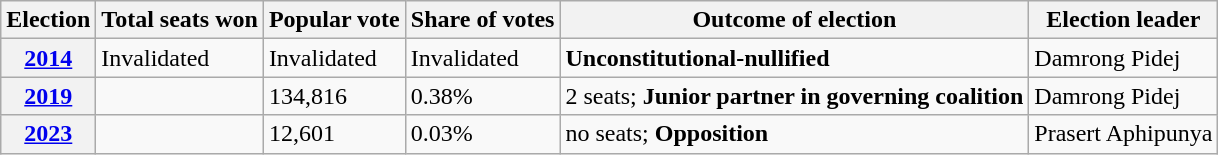<table class="wikitable">
<tr>
<th>Election</th>
<th>Total seats won</th>
<th>Popular vote</th>
<th>Share of votes</th>
<th>Outcome of election</th>
<th>Election leader</th>
</tr>
<tr>
<th><a href='#'>2014</a></th>
<td>Invalidated</td>
<td>Invalidated</td>
<td>Invalidated</td>
<td><strong>Unconstitutional-nullified</strong></td>
<td>Damrong Pidej</td>
</tr>
<tr>
<th><a href='#'>2019</a></th>
<td></td>
<td>134,816</td>
<td>0.38%</td>
<td yes2>2 seats; <strong>Junior partner in governing coalition</strong></td>
<td>Damrong Pidej</td>
</tr>
<tr>
<th><a href='#'>2023</a></th>
<td></td>
<td>12,601</td>
<td>0.03%</td>
<td yes2>no seats; <strong>Opposition</strong></td>
<td>Prasert Aphipunya</td>
</tr>
</table>
